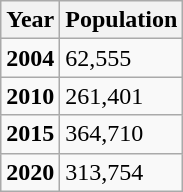<table class="wikitable">
<tr>
<th>Year</th>
<th>Population</th>
</tr>
<tr>
<td><strong>2004</strong></td>
<td>62,555</td>
</tr>
<tr>
<td><strong>2010</strong></td>
<td>261,401</td>
</tr>
<tr>
<td><strong>2015</strong></td>
<td>364,710</td>
</tr>
<tr>
<td><strong>2020</strong></td>
<td>313,754</td>
</tr>
</table>
